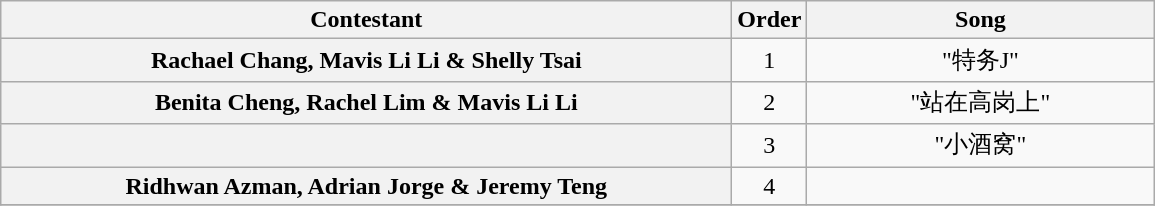<table class="wikitable plainrowheaders" style="text-align:center;">
<tr>
<th scope="col" style="width:30em;">Contestant</th>
<th scope="col">Order</th>
<th scope="col" style="width:14em;">Song</th>
</tr>
<tr>
<th scope="row">Rachael Chang, Mavis Li Li & Shelly Tsai</th>
<td>1</td>
<td>"特务J"</td>
</tr>
<tr>
<th scope="row">Benita Cheng, Rachel Lim & Mavis Li Li</th>
<td>2</td>
<td>"站在高岗上"</td>
</tr>
<tr>
<th scope="row"></th>
<td>3</td>
<td>"小酒窝"</td>
</tr>
<tr>
<th scope="row">Ridhwan Azman, Adrian Jorge & Jeremy Teng</th>
<td>4</td>
<td></td>
</tr>
<tr>
</tr>
</table>
